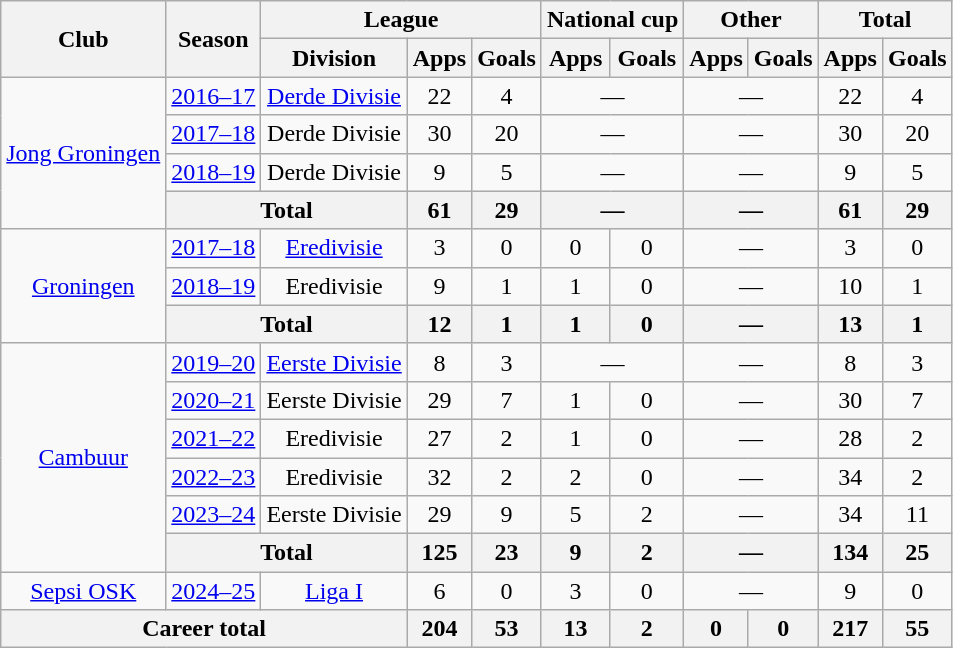<table class="wikitable" style="text-align:center">
<tr>
<th rowspan="2">Club</th>
<th rowspan="2">Season</th>
<th colspan="3">League</th>
<th colspan="2">National cup</th>
<th colspan="2">Other</th>
<th colspan="2">Total</th>
</tr>
<tr>
<th>Division</th>
<th>Apps</th>
<th>Goals</th>
<th>Apps</th>
<th>Goals</th>
<th>Apps</th>
<th>Goals</th>
<th>Apps</th>
<th>Goals</th>
</tr>
<tr>
<td rowspan="4"><a href='#'>Jong Groningen</a></td>
<td><a href='#'>2016–17</a></td>
<td><a href='#'>Derde Divisie</a></td>
<td>22</td>
<td>4</td>
<td colspan="2">—</td>
<td colspan="2">—</td>
<td>22</td>
<td>4</td>
</tr>
<tr>
<td><a href='#'>2017–18</a></td>
<td>Derde Divisie</td>
<td>30</td>
<td>20</td>
<td colspan="2">—</td>
<td colspan="2">—</td>
<td>30</td>
<td>20</td>
</tr>
<tr>
<td><a href='#'>2018–19</a></td>
<td>Derde Divisie</td>
<td>9</td>
<td>5</td>
<td colspan="2">—</td>
<td colspan="2">—</td>
<td>9</td>
<td>5</td>
</tr>
<tr>
<th colspan="2">Total</th>
<th>61</th>
<th>29</th>
<th colspan="2">—</th>
<th colspan="2">—</th>
<th>61</th>
<th>29</th>
</tr>
<tr>
<td rowspan="3"><a href='#'>Groningen</a></td>
<td><a href='#'>2017–18</a></td>
<td><a href='#'>Eredivisie</a></td>
<td>3</td>
<td>0</td>
<td>0</td>
<td>0</td>
<td colspan="2">—</td>
<td>3</td>
<td>0</td>
</tr>
<tr>
<td><a href='#'>2018–19</a></td>
<td>Eredivisie</td>
<td>9</td>
<td>1</td>
<td>1</td>
<td>0</td>
<td colspan="2">—</td>
<td>10</td>
<td>1</td>
</tr>
<tr>
<th colspan="2">Total</th>
<th>12</th>
<th>1</th>
<th>1</th>
<th>0</th>
<th colspan="2">—</th>
<th>13</th>
<th>1</th>
</tr>
<tr>
<td rowspan="6"><a href='#'>Cambuur</a></td>
<td><a href='#'>2019–20</a></td>
<td><a href='#'>Eerste Divisie</a></td>
<td>8</td>
<td>3</td>
<td colspan="2">—</td>
<td colspan="2">—</td>
<td>8</td>
<td>3</td>
</tr>
<tr>
<td><a href='#'>2020–21</a></td>
<td>Eerste Divisie</td>
<td>29</td>
<td>7</td>
<td>1</td>
<td>0</td>
<td colspan="2">—</td>
<td>30</td>
<td>7</td>
</tr>
<tr>
<td><a href='#'>2021–22</a></td>
<td>Eredivisie</td>
<td>27</td>
<td>2</td>
<td>1</td>
<td>0</td>
<td colspan="2">—</td>
<td>28</td>
<td>2</td>
</tr>
<tr>
<td><a href='#'>2022–23</a></td>
<td>Eredivisie</td>
<td>32</td>
<td>2</td>
<td>2</td>
<td>0</td>
<td colspan="2">—</td>
<td>34</td>
<td>2</td>
</tr>
<tr>
<td><a href='#'>2023–24</a></td>
<td>Eerste Divisie</td>
<td>29</td>
<td>9</td>
<td>5</td>
<td>2</td>
<td colspan="2">—</td>
<td>34</td>
<td>11</td>
</tr>
<tr>
<th colspan="2">Total</th>
<th>125</th>
<th>23</th>
<th>9</th>
<th>2</th>
<th colspan="2">—</th>
<th>134</th>
<th>25</th>
</tr>
<tr>
<td rowspan="1"><a href='#'>Sepsi OSK</a></td>
<td><a href='#'>2024–25</a></td>
<td><a href='#'>Liga I</a></td>
<td>6</td>
<td>0</td>
<td>3</td>
<td>0</td>
<td colspan="2">—</td>
<td>9</td>
<td>0</td>
</tr>
<tr>
<th colspan="3">Career total</th>
<th>204</th>
<th>53</th>
<th>13</th>
<th>2</th>
<th>0</th>
<th>0</th>
<th>217</th>
<th>55</th>
</tr>
</table>
